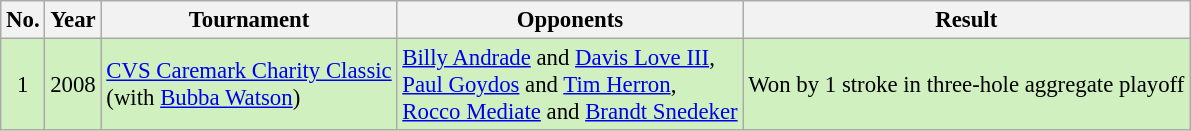<table class="wikitable" style="font-size:95%;">
<tr>
<th>No.</th>
<th>Year</th>
<th>Tournament</th>
<th>Opponents</th>
<th>Result</th>
</tr>
<tr style="background:#D0F0C0;">
<td align=center>1</td>
<td>2008</td>
<td><a href='#'>CVS Caremark Charity Classic</a><br>(with  <a href='#'>Bubba Watson</a>)</td>
<td> <a href='#'>Billy Andrade</a> and  <a href='#'>Davis Love III</a>,<br> <a href='#'>Paul Goydos</a> and  <a href='#'>Tim Herron</a>,<br> <a href='#'>Rocco Mediate</a> and  <a href='#'>Brandt Snedeker</a></td>
<td>Won by 1 stroke in three-hole aggregate playoff</td>
</tr>
</table>
